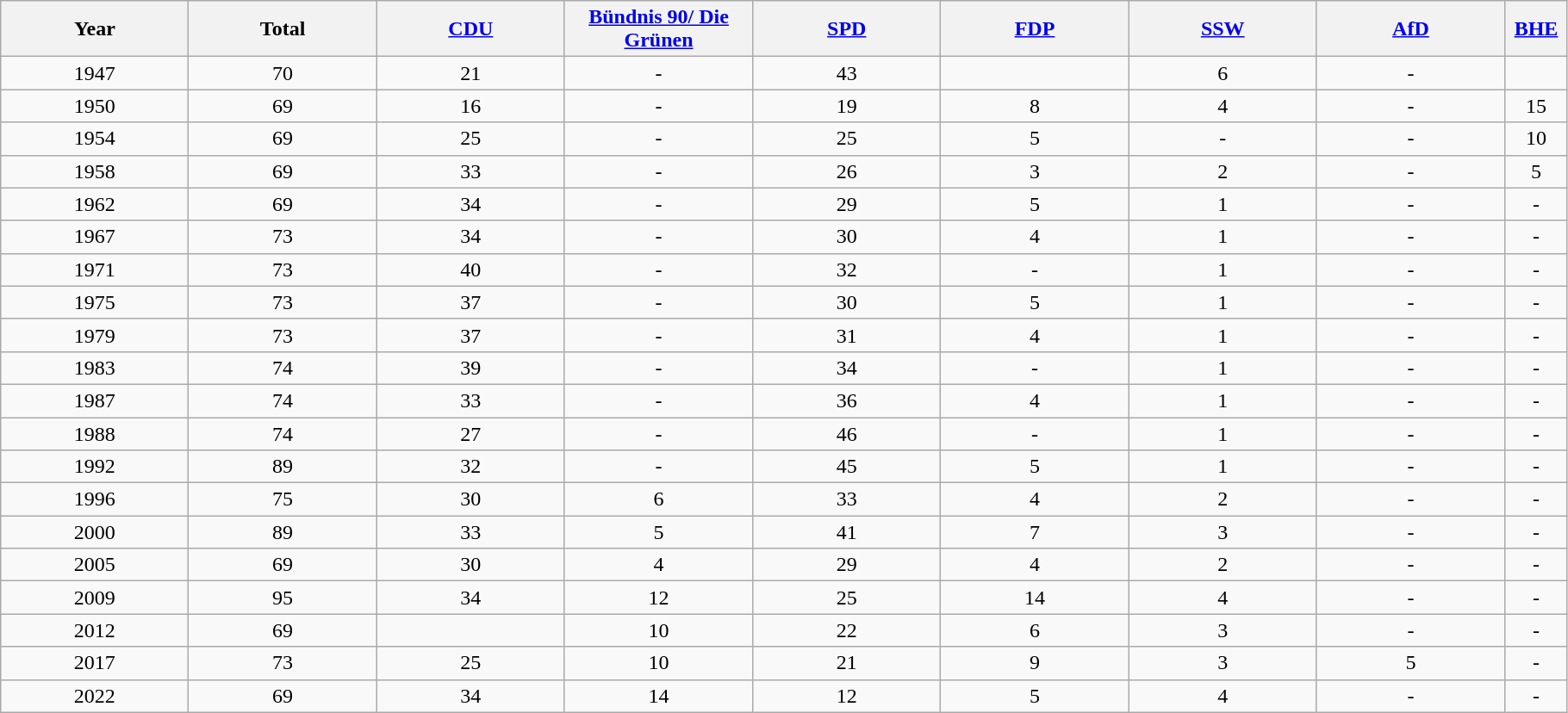<table class="wikitable" width="96%">
<tr>
<th width="12%" bgcolor="#e4e0e4">Year</th>
<th width="12%" bgcolor="#e4e0e4">Total</th>
<th width="12%" bgcolor="#e4e0e4"><a href='#'>CDU</a></th>
<th width="12%" bgcolor="#e4e0e4"><a href='#'>Bündnis 90/ Die Grünen</a></th>
<th width="12%" bgcolor="#e4e0e4"><a href='#'>SPD</a></th>
<th width="12%" bgcolor="#e4e0e4"><a href='#'>FDP</a></th>
<th width="12%" bgcolor="#e4e0e4"><a href='#'>SSW</a></th>
<th width="12%" bgcolor="#e4e0e4"><a href='#'>AfD</a></th>
<th width="12%" bgcolor="#e4e0e4"><a href='#'>BHE</a></th>
</tr>
<tr align="center">
<td>1947</td>
<td>70</td>
<td>21</td>
<td>-</td>
<td>43</td>
<td></td>
<td>6</td>
<td>-</td>
<td></td>
</tr>
<tr align="center">
<td>1950</td>
<td>69</td>
<td>16</td>
<td>-</td>
<td>19</td>
<td>8</td>
<td>4</td>
<td>-</td>
<td>15</td>
</tr>
<tr align="center">
<td>1954</td>
<td>69</td>
<td>25</td>
<td>-</td>
<td>25</td>
<td>5</td>
<td>-</td>
<td>-</td>
<td>10</td>
</tr>
<tr align="center">
<td>1958</td>
<td>69</td>
<td>33</td>
<td>-</td>
<td>26</td>
<td>3</td>
<td>2</td>
<td>-</td>
<td>5</td>
</tr>
<tr align="center">
<td>1962</td>
<td>69</td>
<td>34</td>
<td>-</td>
<td>29</td>
<td>5</td>
<td>1</td>
<td>-</td>
<td>-</td>
</tr>
<tr align="center">
<td>1967</td>
<td>73</td>
<td>34</td>
<td>-</td>
<td>30</td>
<td>4</td>
<td>1</td>
<td>-</td>
<td>-</td>
</tr>
<tr align="center">
<td>1971</td>
<td>73</td>
<td>40</td>
<td>-</td>
<td>32</td>
<td>-</td>
<td>1</td>
<td>-</td>
<td>-</td>
</tr>
<tr align="center">
<td>1975</td>
<td>73</td>
<td>37</td>
<td>-</td>
<td>30</td>
<td>5</td>
<td>1</td>
<td>-</td>
<td>-</td>
</tr>
<tr align="center">
<td>1979</td>
<td>73</td>
<td>37</td>
<td>-</td>
<td>31</td>
<td>4</td>
<td>1</td>
<td>-</td>
<td>-</td>
</tr>
<tr align="center">
<td>1983</td>
<td>74</td>
<td>39</td>
<td>-</td>
<td>34</td>
<td>-</td>
<td>1</td>
<td>-</td>
<td>-</td>
</tr>
<tr align="center">
<td>1987</td>
<td>74</td>
<td>33</td>
<td>-</td>
<td>36</td>
<td>4</td>
<td>1</td>
<td>-</td>
<td>-</td>
</tr>
<tr align="center">
<td>1988</td>
<td>74</td>
<td>27</td>
<td>-</td>
<td>46</td>
<td>-</td>
<td>1</td>
<td>-</td>
<td>-</td>
</tr>
<tr align="center">
<td>1992</td>
<td>89</td>
<td>32</td>
<td>-</td>
<td>45</td>
<td>5</td>
<td>1</td>
<td>-</td>
<td>-</td>
</tr>
<tr align="center">
<td>1996</td>
<td>75</td>
<td>30</td>
<td>6</td>
<td>33</td>
<td>4</td>
<td>2</td>
<td>-</td>
<td>-</td>
</tr>
<tr align="center">
<td>2000</td>
<td>89</td>
<td>33</td>
<td>5</td>
<td>41</td>
<td>7</td>
<td>3</td>
<td>-</td>
<td>-</td>
</tr>
<tr align="center">
<td>2005</td>
<td>69</td>
<td>30</td>
<td>4</td>
<td>29</td>
<td>4</td>
<td>2</td>
<td>-</td>
<td>-</td>
</tr>
<tr align="center">
<td>2009</td>
<td>95</td>
<td>34</td>
<td>12</td>
<td>25</td>
<td>14</td>
<td>4</td>
<td>-</td>
<td>-</td>
</tr>
<tr align="center">
<td>2012</td>
<td>69</td>
<td></td>
<td>10</td>
<td>22</td>
<td>6</td>
<td>3</td>
<td>-</td>
<td>-</td>
</tr>
<tr align="center">
<td>2017</td>
<td>73</td>
<td>25</td>
<td>10</td>
<td>21</td>
<td>9</td>
<td>3</td>
<td>5</td>
<td>-</td>
</tr>
<tr align="center">
<td>2022</td>
<td>69</td>
<td>34</td>
<td>14</td>
<td>12</td>
<td>5</td>
<td>4</td>
<td>-</td>
<td>-</td>
</tr>
</table>
